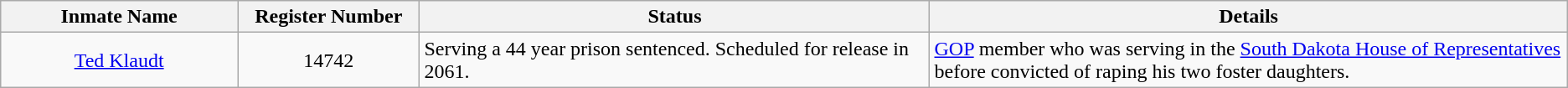<table class="wikitable sortable">
<tr>
<th width=13%>Inmate Name</th>
<th width=10%>Register Number</th>
<th width=28%>Status</th>
<th width=35%>Details</th>
</tr>
<tr>
<td style="text-align:center;"><a href='#'>Ted Klaudt</a></td>
<td style="text-align:center;">14742</td>
<td>Serving a 44 year prison sentenced. Scheduled for release in 2061.</td>
<td><a href='#'>GOP</a> member who was serving in the <a href='#'>South Dakota House of Representatives</a> before convicted of raping his two foster daughters.</td>
</tr>
</table>
